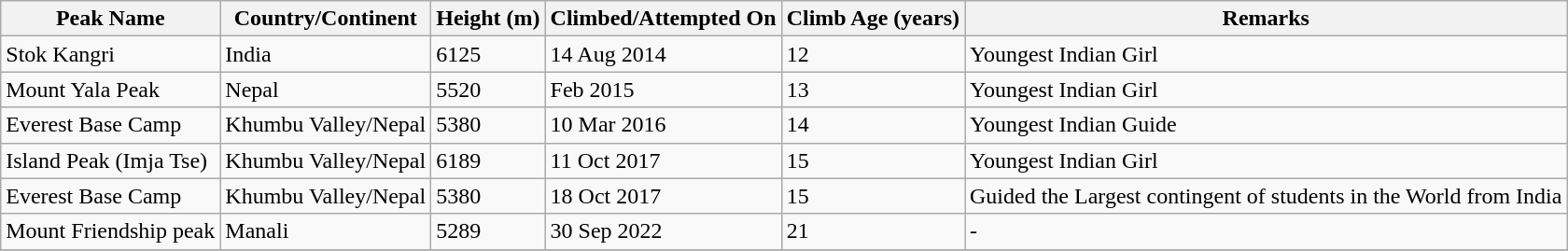<table class="wikitable">
<tr>
<th>Peak Name</th>
<th>Country/Continent</th>
<th>Height (m)</th>
<th>Climbed/Attempted On</th>
<th>Climb Age (years)</th>
<th>Remarks</th>
</tr>
<tr>
<td>Stok Kangri</td>
<td>India</td>
<td>6125</td>
<td>14 Aug 2014</td>
<td>12</td>
<td>Youngest Indian Girl</td>
</tr>
<tr>
<td>Mount Yala Peak</td>
<td>Nepal</td>
<td>5520</td>
<td>Feb 2015</td>
<td>13</td>
<td>Youngest Indian Girl</td>
</tr>
<tr>
<td>Everest Base Camp</td>
<td>Khumbu Valley/Nepal</td>
<td>5380</td>
<td>10 Mar 2016</td>
<td>14</td>
<td>Youngest Indian Guide</td>
</tr>
<tr>
<td>Island Peak (Imja Tse)</td>
<td>Khumbu Valley/Nepal</td>
<td>6189</td>
<td>11 Oct 2017</td>
<td>15</td>
<td>Youngest Indian Girl</td>
</tr>
<tr>
<td>Everest Base Camp</td>
<td>Khumbu Valley/Nepal</td>
<td>5380</td>
<td>18 Oct 2017</td>
<td>15</td>
<td>Guided the Largest contingent of students in the World from India</td>
</tr>
<tr>
<td>Mount Friendship peak</td>
<td>Manali</td>
<td>5289</td>
<td>30 Sep 2022</td>
<td>21</td>
<td>-</td>
</tr>
<tr>
</tr>
</table>
